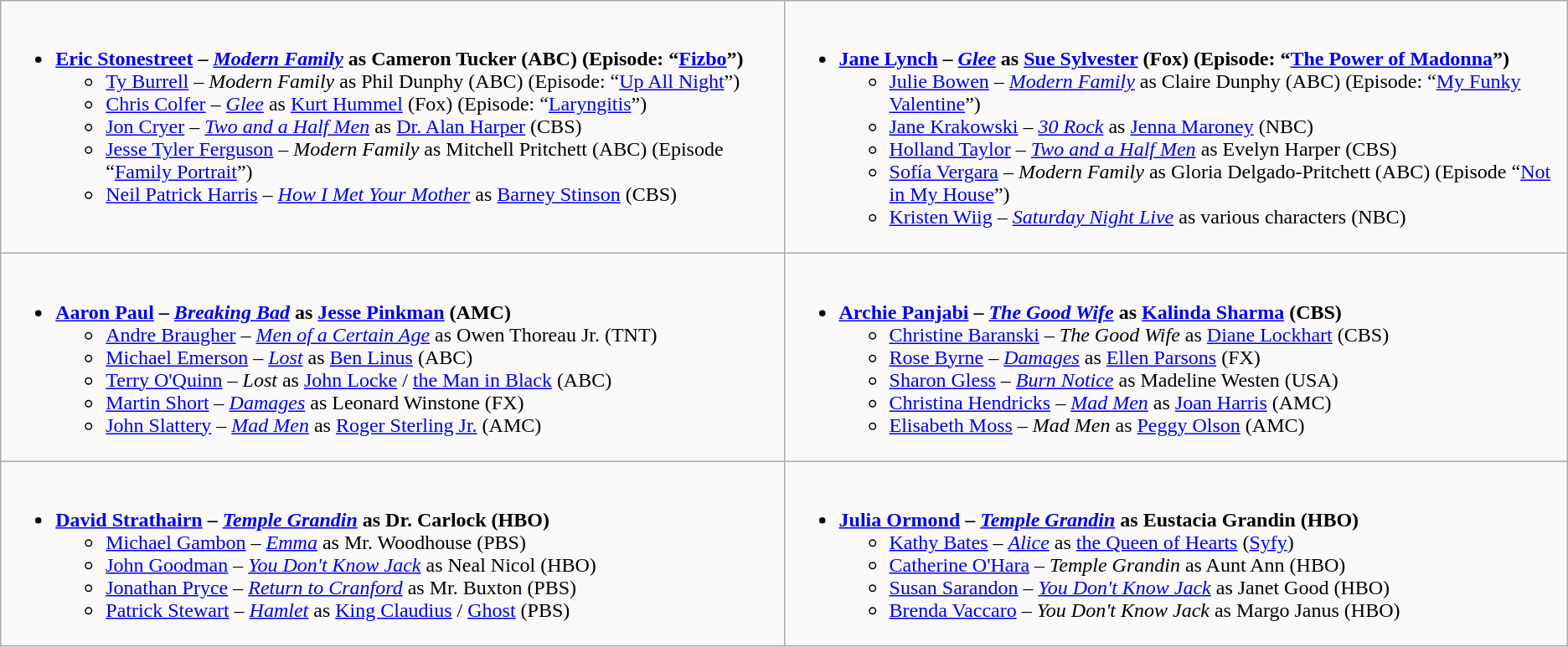<table class="wikitable">
<tr>
<td style="vertical-align:top;" width="50%"><br><ul><li><strong><a href='#'>Eric Stonestreet</a> – <em><a href='#'>Modern Family</a></em> as Cameron Tucker (ABC) (Episode: “<a href='#'>Fizbo</a>”)</strong><ul><li><a href='#'>Ty Burrell</a> – <em>Modern Family</em> as Phil Dunphy (ABC) (Episode: “<a href='#'>Up All Night</a>”)</li><li><a href='#'>Chris Colfer</a> – <em><a href='#'>Glee</a></em> as <a href='#'>Kurt Hummel</a> (Fox) (Episode: “<a href='#'>Laryngitis</a>”)</li><li><a href='#'>Jon Cryer</a> – <em><a href='#'>Two and a Half Men</a></em> as <a href='#'>Dr. Alan Harper</a> (CBS)</li><li><a href='#'>Jesse Tyler Ferguson</a> – <em>Modern Family</em> as Mitchell Pritchett (ABC) (Episode “<a href='#'>Family Portrait</a>”)</li><li><a href='#'>Neil Patrick Harris</a> – <em><a href='#'>How I Met Your Mother</a></em> as <a href='#'>Barney Stinson</a> (CBS)</li></ul></li></ul></td>
<td style="vertical-align:top;" width="50%"><br><ul><li><strong><a href='#'>Jane Lynch</a> – <em><a href='#'>Glee</a></em> as <a href='#'>Sue Sylvester</a> (Fox) (Episode: “<a href='#'>The Power of Madonna</a>”)</strong><ul><li><a href='#'>Julie Bowen</a> – <em><a href='#'>Modern Family</a></em> as Claire Dunphy (ABC) (Episode: “<a href='#'>My Funky Valentine</a>”)</li><li><a href='#'>Jane Krakowski</a> – <em><a href='#'>30 Rock</a></em> as <a href='#'>Jenna Maroney</a> (NBC)</li><li><a href='#'>Holland Taylor</a> – <em><a href='#'>Two and a Half Men</a></em> as Evelyn Harper (CBS)</li><li><a href='#'>Sofía Vergara</a> – <em>Modern Family</em> as Gloria Delgado-Pritchett (ABC) (Episode “<a href='#'>Not in My House</a>”)</li><li><a href='#'>Kristen Wiig</a> – <em><a href='#'>Saturday Night Live</a></em> as various characters (NBC)</li></ul></li></ul></td>
</tr>
<tr>
<td style="vertical-align:top;" width="50%"><br><ul><li><strong><a href='#'>Aaron Paul</a> – <em><a href='#'>Breaking Bad</a></em> as <a href='#'>Jesse Pinkman</a> (AMC)</strong><ul><li><a href='#'>Andre Braugher</a> – <em><a href='#'>Men of a Certain Age</a></em> as Owen Thoreau Jr. (TNT)</li><li><a href='#'>Michael Emerson</a> – <em><a href='#'>Lost</a></em> as <a href='#'>Ben Linus</a> (ABC)</li><li><a href='#'>Terry O'Quinn</a> – <em>Lost</em> as <a href='#'>John Locke</a> / <a href='#'>the Man in Black</a> (ABC)</li><li><a href='#'>Martin Short</a> – <em><a href='#'>Damages</a></em> as Leonard Winstone (FX)</li><li><a href='#'>John Slattery</a> – <em><a href='#'>Mad Men</a></em> as <a href='#'>Roger Sterling Jr.</a> (AMC)</li></ul></li></ul></td>
<td style="vertical-align:top;" width="50%"><br><ul><li><strong><a href='#'>Archie Panjabi</a> – <em><a href='#'>The Good Wife</a></em> as <a href='#'>Kalinda Sharma</a> (CBS)</strong><ul><li><a href='#'>Christine Baranski</a> – <em>The Good Wife</em> as <a href='#'>Diane Lockhart</a> (CBS)</li><li><a href='#'>Rose Byrne</a> – <em><a href='#'>Damages</a></em> as <a href='#'>Ellen Parsons</a> (FX)</li><li><a href='#'>Sharon Gless</a> – <em><a href='#'>Burn Notice</a></em> as Madeline Westen (USA)</li><li><a href='#'>Christina Hendricks</a> – <em><a href='#'>Mad Men</a></em> as <a href='#'>Joan Harris</a> (AMC)</li><li><a href='#'>Elisabeth Moss</a> – <em>Mad Men</em> as <a href='#'>Peggy Olson</a> (AMC)</li></ul></li></ul></td>
</tr>
<tr>
<td style="vertical-align:top;" width="50%"><br><ul><li><strong><a href='#'>David Strathairn</a> – <em><a href='#'>Temple Grandin</a></em> as Dr. Carlock (HBO)</strong><ul><li><a href='#'>Michael Gambon</a> – <em><a href='#'>Emma</a></em> as Mr. Woodhouse (PBS)</li><li><a href='#'>John Goodman</a> – <em><a href='#'>You Don't Know Jack</a></em> as Neal Nicol (HBO)</li><li><a href='#'>Jonathan Pryce</a> – <em><a href='#'>Return to Cranford</a></em> as Mr. Buxton (PBS)</li><li><a href='#'>Patrick Stewart</a> – <em><a href='#'>Hamlet</a></em> as <a href='#'>King Claudius</a> / <a href='#'>Ghost</a> (PBS)</li></ul></li></ul></td>
<td style="vertical-align:top;" width="50%"><br><ul><li><strong><a href='#'>Julia Ormond</a> – <em><a href='#'>Temple Grandin</a></em> as Eustacia Grandin (HBO)</strong><ul><li><a href='#'>Kathy Bates</a> – <em><a href='#'>Alice</a></em> as <a href='#'>the Queen of Hearts</a> (<a href='#'>Syfy</a>)</li><li><a href='#'>Catherine O'Hara</a> – <em>Temple Grandin</em> as Aunt Ann (HBO)</li><li><a href='#'>Susan Sarandon</a> – <em><a href='#'>You Don't Know Jack</a></em> as Janet Good (HBO)</li><li><a href='#'>Brenda Vaccaro</a> – <em>You Don't Know Jack</em> as Margo Janus (HBO)</li></ul></li></ul></td>
</tr>
</table>
